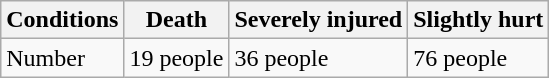<table class="wikitable">
<tr>
<th>Conditions</th>
<th>Death</th>
<th>Severely injured</th>
<th>Slightly hurt</th>
</tr>
<tr>
<td>Number</td>
<td>19 people</td>
<td>36 people</td>
<td>76 people</td>
</tr>
</table>
